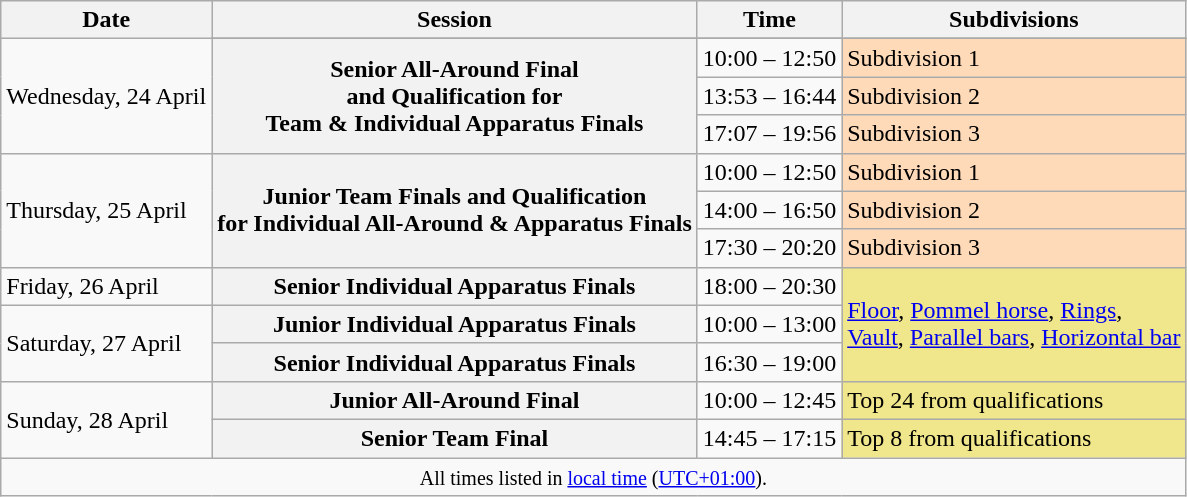<table class="wikitable">
<tr>
<th>Date</th>
<th>Session</th>
<th>Time</th>
<th>Subdivisions</th>
</tr>
<tr>
<td rowspan=4>Wednesday, 24 April</td>
</tr>
<tr>
<th rowspan=3>Senior All-Around Final<br>and Qualification for<br>Team & Individual Apparatus Finals</th>
<td>10:00 – 12:50</td>
<td bgcolor="#ffdab9">Subdivision 1</td>
</tr>
<tr>
<td>13:53 – 16:44</td>
<td bgcolor="#ffdab9">Subdivision 2</td>
</tr>
<tr>
<td>17:07 – 19:56</td>
<td bgcolor="#ffdab9">Subdivision 3</td>
</tr>
<tr>
<td rowspan=3>Thursday, 25 April</td>
<th rowspan=3>Junior Team Finals and Qualification<br>for Individual All-Around & Apparatus Finals</th>
<td>10:00 – 12:50</td>
<td bgcolor="#ffdab9">Subdivision 1</td>
</tr>
<tr>
<td>14:00 – 16:50</td>
<td bgcolor="#ffdab9">Subdivision 2</td>
</tr>
<tr>
<td>17:30 – 20:20</td>
<td bgcolor="#ffdab9">Subdivision 3</td>
</tr>
<tr>
<td>Friday, 26 April</td>
<th>Senior Individual Apparatus Finals</th>
<td>18:00 – 20:30</td>
<td rowspan="3" bgcolor="#f0e68c"><a href='#'>Floor</a>, <a href='#'>Pommel horse</a>, <a href='#'>Rings</a>,<br><a href='#'>Vault</a>, <a href='#'>Parallel bars</a>, <a href='#'>Horizontal bar</a></td>
</tr>
<tr>
<td rowspan="2">Saturday, 27 April</td>
<th>Junior Individual Apparatus Finals</th>
<td>10:00 – 13:00</td>
</tr>
<tr>
<th>Senior Individual Apparatus Finals</th>
<td>16:30 – 19:00</td>
</tr>
<tr>
<td rowspan="2">Sunday, 28 April</td>
<th>Junior All-Around Final</th>
<td>10:00 – 12:45</td>
<td bgcolor="#f0e68c">Top 24 from qualifications</td>
</tr>
<tr>
<th>Senior Team Final</th>
<td>14:45 – 17:15</td>
<td bgcolor="#f0e68c">Top 8 from qualifications</td>
</tr>
<tr>
<td colspan=4 align=center><small> All times listed in <a href='#'>local time</a> (<a href='#'>UTC+01:00</a>).</small></td>
</tr>
</table>
